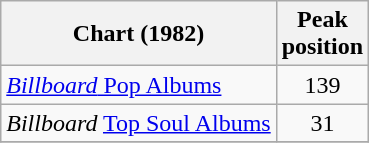<table class="wikitable">
<tr>
<th>Chart (1982)</th>
<th>Peak<br>position</th>
</tr>
<tr>
<td><a href='#'><em>Billboard</em> Pop Albums</a></td>
<td align=center>139</td>
</tr>
<tr>
<td><em>Billboard</em> <a href='#'>Top Soul Albums</a></td>
<td align=center>31</td>
</tr>
<tr>
</tr>
</table>
